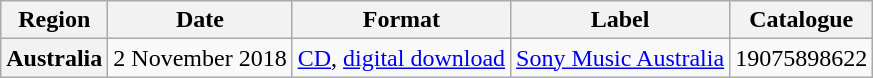<table class="wikitable plainrowheaders">
<tr>
<th scope="col">Region</th>
<th scope="col">Date</th>
<th scope="col">Format</th>
<th scope="col">Label</th>
<th scope="col">Catalogue</th>
</tr>
<tr>
<th scope="row">Australia</th>
<td>2 November 2018</td>
<td><a href='#'>CD</a>, <a href='#'>digital download</a></td>
<td><a href='#'>Sony Music Australia</a></td>
<td>19075898622</td>
</tr>
</table>
